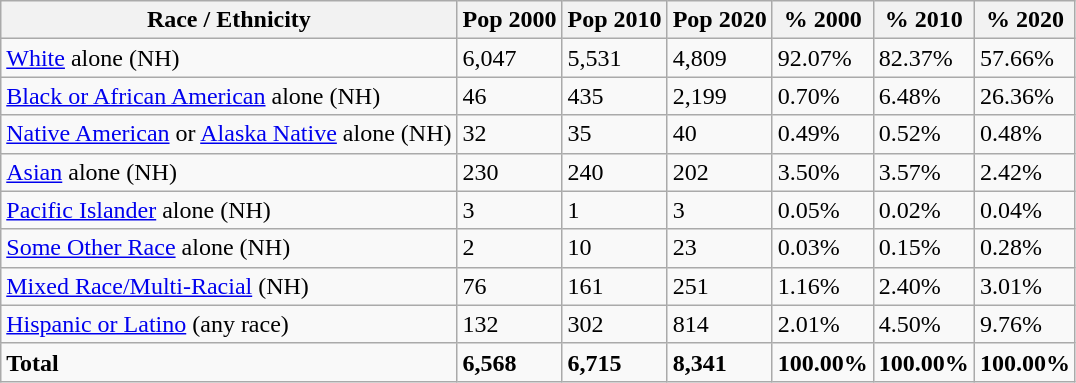<table class="wikitable">
<tr>
<th>Race / Ethnicity</th>
<th>Pop 2000</th>
<th>Pop 2010</th>
<th>Pop 2020</th>
<th>% 2000</th>
<th>% 2010</th>
<th>% 2020</th>
</tr>
<tr>
<td><a href='#'>White</a> alone (NH)</td>
<td>6,047</td>
<td>5,531</td>
<td>4,809</td>
<td>92.07%</td>
<td>82.37%</td>
<td>57.66%</td>
</tr>
<tr>
<td><a href='#'>Black or African American</a> alone (NH)</td>
<td>46</td>
<td>435</td>
<td>2,199</td>
<td>0.70%</td>
<td>6.48%</td>
<td>26.36%</td>
</tr>
<tr>
<td><a href='#'>Native American</a> or <a href='#'>Alaska Native</a> alone (NH)</td>
<td>32</td>
<td>35</td>
<td>40</td>
<td>0.49%</td>
<td>0.52%</td>
<td>0.48%</td>
</tr>
<tr>
<td><a href='#'>Asian</a> alone (NH)</td>
<td>230</td>
<td>240</td>
<td>202</td>
<td>3.50%</td>
<td>3.57%</td>
<td>2.42%</td>
</tr>
<tr>
<td><a href='#'>Pacific Islander</a> alone (NH)</td>
<td>3</td>
<td>1</td>
<td>3</td>
<td>0.05%</td>
<td>0.02%</td>
<td>0.04%</td>
</tr>
<tr>
<td><a href='#'>Some Other Race</a> alone (NH)</td>
<td>2</td>
<td>10</td>
<td>23</td>
<td>0.03%</td>
<td>0.15%</td>
<td>0.28%</td>
</tr>
<tr>
<td><a href='#'>Mixed Race/Multi-Racial</a> (NH)</td>
<td>76</td>
<td>161</td>
<td>251</td>
<td>1.16%</td>
<td>2.40%</td>
<td>3.01%</td>
</tr>
<tr>
<td><a href='#'>Hispanic or Latino</a> (any race)</td>
<td>132</td>
<td>302</td>
<td>814</td>
<td>2.01%</td>
<td>4.50%</td>
<td>9.76%</td>
</tr>
<tr>
<td><strong>Total</strong></td>
<td><strong>6,568</strong></td>
<td><strong>6,715</strong></td>
<td><strong>8,341</strong></td>
<td><strong>100.00%</strong></td>
<td><strong>100.00%</strong></td>
<td><strong>100.00%</strong></td>
</tr>
</table>
